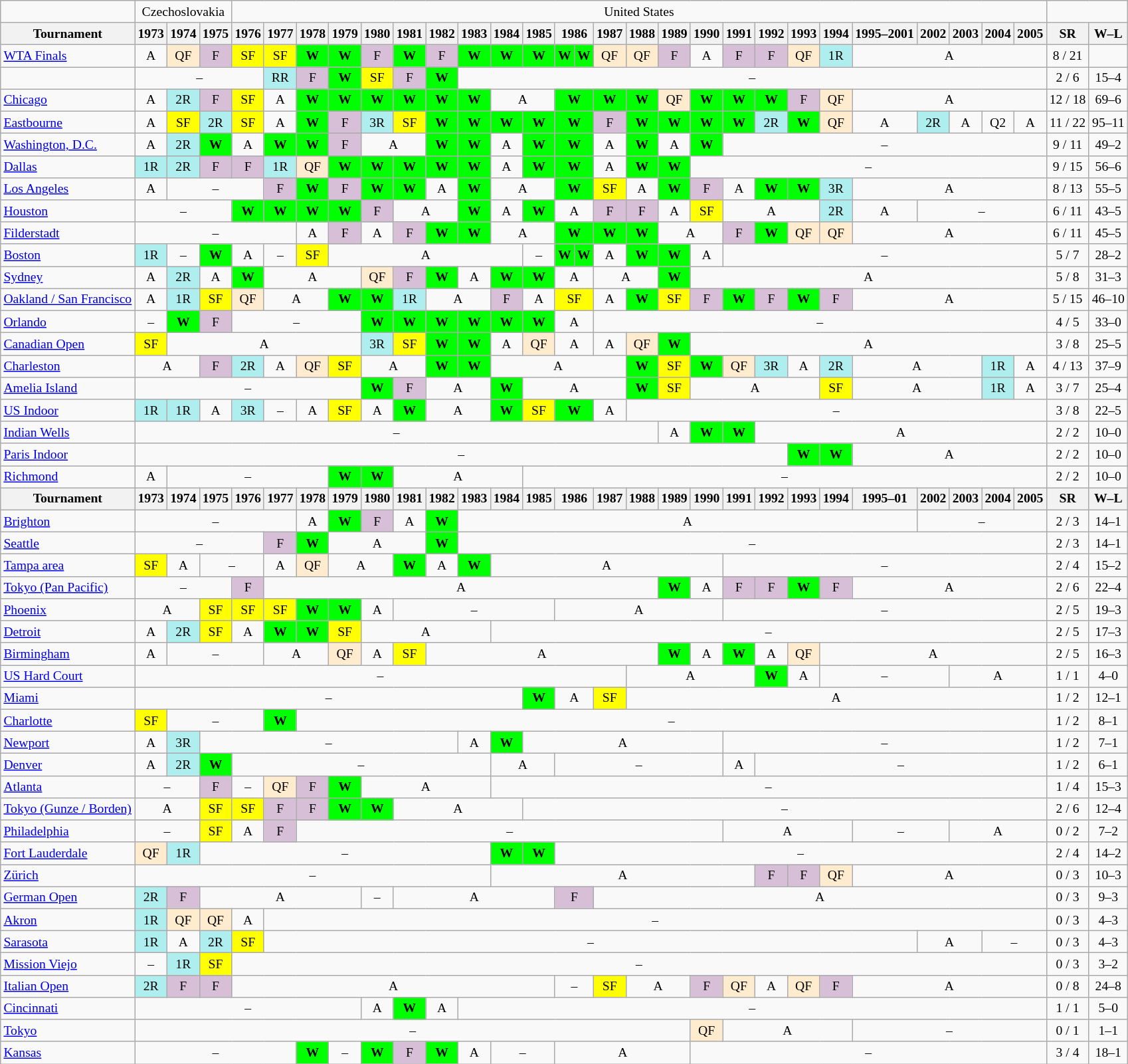<table class=wikitable style=text-align:center;font-size:82%>
<tr>
<td></td>
<td colspan=3>Czechoslovakia</td>
<td colspan=25>United States</td>
<td colspan=2></td>
</tr>
<tr>
<th>Tournament</th>
<th>1973</th>
<th>1974</th>
<th>1975</th>
<th>1976</th>
<th>1977</th>
<th>1978</th>
<th>1979</th>
<th>1980</th>
<th>1981</th>
<th>1982</th>
<th>1983</th>
<th>1984</th>
<th>1985</th>
<th colspan=2>1986</th>
<th>1987</th>
<th>1988</th>
<th>1989</th>
<th>1990</th>
<th>1991</th>
<th>1992</th>
<th>1993</th>
<th>1994</th>
<th>1995–2001</th>
<th>2002</th>
<th>2003</th>
<th>2004</th>
<th>2005</th>
<th>SR</th>
<th>W–L</th>
</tr>
<tr>
<td align=left><a href='#'>WTA Finals</a></td>
<td>A</td>
<td bgcolor=ffebcd>QF</td>
<td bgcolor=thistle>F</td>
<td bgcolor=yellow>SF</td>
<td bgcolor=yellow>SF</td>
<td bgcolor=lime><strong>W</strong></td>
<td bgcolor=lime><strong>W</strong></td>
<td bgcolor=thistle>F</td>
<td bgcolor=lime><strong>W</strong></td>
<td bgcolor=thistle>F</td>
<td bgcolor=lime><strong>W</strong></td>
<td bgcolor=lime><strong>W</strong></td>
<td bgcolor=lime><strong>W</strong></td>
<td bgcolor=lime><strong>W</strong></td>
<td bgcolor=lime><strong>W</strong></td>
<td bgcolor=ffebcd>QF</td>
<td bgcolor=ffebcd>QF</td>
<td bgcolor=thistle>F</td>
<td>A</td>
<td bgcolor=thistle>F</td>
<td bgcolor=thistle>F</td>
<td bgcolor=ffebcd>QF</td>
<td bgcolor=afeeee>1R</td>
<td colspan=5>A</td>
<td>8 / 21</td>
<td></td>
</tr>
<tr>
<td align=left></td>
<td colspan=4>–</td>
<td bgcolor=afeeee>RR</td>
<td bgcolor=thistle>F</td>
<td bgcolor=lime><strong>W</strong></td>
<td bgcolor=yellow>SF</td>
<td bgcolor=thistle>F</td>
<td bgcolor=lime><strong>W</strong></td>
<td colspan=18>–</td>
<td>2 / 6</td>
<td>15–4</td>
</tr>
<tr>
<td align=left><a href='#'>Chicago</a></td>
<td>A</td>
<td bgcolor=afeeee>2R</td>
<td bgcolor=thistle>F</td>
<td bgcolor=yellow>SF</td>
<td>A</td>
<td bgcolor=lime><strong>W</strong></td>
<td bgcolor=lime><strong>W</strong></td>
<td bgcolor=lime><strong>W</strong></td>
<td bgcolor=lime><strong>W</strong></td>
<td bgcolor=lime><strong>W</strong></td>
<td bgcolor=lime><strong>W</strong></td>
<td colspan=2>A</td>
<td colspan=2 bgcolor=lime><strong>W</strong></td>
<td bgcolor=lime><strong>W</strong></td>
<td bgcolor=lime><strong>W</strong></td>
<td bgcolor=ffebcd>QF</td>
<td bgcolor=lime><strong>W</strong></td>
<td bgcolor=lime><strong>W</strong></td>
<td bgcolor=lime><strong>W</strong></td>
<td bgcolor=thistle>F</td>
<td bgcolor=ffebcd>QF</td>
<td colspan=5>A</td>
<td>12 / 18</td>
<td>69–6</td>
</tr>
<tr>
<td align=left><a href='#'>Eastbourne</a></td>
<td>A</td>
<td bgcolor=yellow>SF</td>
<td bgcolor=afeeee>2R</td>
<td bgcolor=yellow>SF</td>
<td>A</td>
<td bgcolor=lime><strong>W</strong></td>
<td bgcolor=thistle>F</td>
<td bgcolor=afeeee>3R</td>
<td bgcolor=yellow>SF</td>
<td bgcolor=lime><strong>W</strong></td>
<td bgcolor=lime><strong>W</strong></td>
<td bgcolor=lime><strong>W</strong></td>
<td bgcolor=lime><strong>W</strong></td>
<td colspan=2 bgcolor=lime><strong>W</strong></td>
<td bgcolor=thistle>F</td>
<td bgcolor=lime><strong>W</strong></td>
<td bgcolor=lime><strong>W</strong></td>
<td bgcolor=lime><strong>W</strong></td>
<td bgcolor=lime><strong>W</strong></td>
<td bgcolor=afeeee>2R</td>
<td bgcolor=lime><strong>W</strong></td>
<td bgcolor=ffebcd>QF</td>
<td>A</td>
<td bgcolor=afeeee>2R</td>
<td>A</td>
<td>Q2</td>
<td>A</td>
<td>11 / 22</td>
<td>95–11</td>
</tr>
<tr>
<td align=left><a href='#'>Washington, D.C.</a></td>
<td>A</td>
<td bgcolor=afeeee>2R</td>
<td bgcolor=lime><strong>W</strong></td>
<td>A</td>
<td bgcolor=lime><strong>W</strong></td>
<td bgcolor=lime><strong>W</strong></td>
<td bgcolor=thistle>F</td>
<td colspan=2>A</td>
<td bgcolor=lime><strong>W</strong></td>
<td bgcolor=lime><strong>W</strong></td>
<td>A</td>
<td bgcolor=lime><strong>W</strong></td>
<td colspan=2 bgcolor=lime><strong>W</strong></td>
<td>A</td>
<td bgcolor=lime><strong>W</strong></td>
<td>A</td>
<td bgcolor=lime><strong>W</strong></td>
<td colspan=9>–</td>
<td>9 / 11</td>
<td>49–2</td>
</tr>
<tr>
<td align=left><a href='#'>Dallas</a></td>
<td bgcolor=afeeee>1R</td>
<td bgcolor=afeeee>2R</td>
<td bgcolor=thistle>F</td>
<td bgcolor=thistle>F</td>
<td bgcolor=afeeee>1R</td>
<td bgcolor=ffebcd>QF</td>
<td bgcolor=lime><strong>W</strong></td>
<td bgcolor=lime><strong>W</strong></td>
<td bgcolor=lime><strong>W</strong></td>
<td bgcolor=lime><strong>W</strong></td>
<td bgcolor=lime><strong>W</strong></td>
<td>A</td>
<td bgcolor=lime><strong>W</strong></td>
<td colspan=2 bgcolor=lime><strong>W</strong></td>
<td>A</td>
<td bgcolor=lime><strong>W</strong></td>
<td bgcolor=lime><strong>W</strong></td>
<td colspan=10>–</td>
<td>9 / 15</td>
<td>56–6</td>
</tr>
<tr>
<td align=left><a href='#'>Los Angeles</a></td>
<td>A</td>
<td colspan=3>–</td>
<td bgcolor=thistle>F</td>
<td bgcolor=lime><strong>W</strong></td>
<td bgcolor=thistle>F</td>
<td bgcolor=lime><strong>W</strong></td>
<td bgcolor=lime><strong>W</strong></td>
<td>A</td>
<td bgcolor=lime><strong>W</strong></td>
<td colspan=2>A</td>
<td colspan=2 bgcolor=lime><strong>W</strong></td>
<td bgcolor=yellow>SF</td>
<td>A</td>
<td bgcolor=lime><strong>W</strong></td>
<td bgcolor=thistle>F</td>
<td>A</td>
<td bgcolor=lime><strong>W</strong></td>
<td bgcolor=lime><strong>W</strong></td>
<td bgcolor=afeeee>3R</td>
<td colspan=5>A</td>
<td>8 / 13</td>
<td>55–5</td>
</tr>
<tr>
<td align=left><a href='#'>Houston</a></td>
<td colspan=3>–</td>
<td bgcolor=lime><strong>W</strong></td>
<td bgcolor=lime><strong>W</strong></td>
<td bgcolor=lime><strong>W</strong></td>
<td bgcolor=lime><strong>W</strong></td>
<td bgcolor=thistle>F</td>
<td colspan=2>A</td>
<td bgcolor=lime><strong>W</strong></td>
<td>A</td>
<td bgcolor=lime><strong>W</strong></td>
<td colspan=2>A</td>
<td bgcolor=thistle>F</td>
<td bgcolor=thistle>F</td>
<td>A</td>
<td bgcolor=yellow>SF</td>
<td colspan=3>A</td>
<td bgcolor=afeeee>2R</td>
<td>A</td>
<td colspan=4>–</td>
<td>6 / 11</td>
<td>43–5</td>
</tr>
<tr>
<td align=left><a href='#'>Filderstadt</a></td>
<td colspan=5>–</td>
<td>A</td>
<td bgcolor=thistle>F</td>
<td>A</td>
<td bgcolor=thistle>F</td>
<td bgcolor=lime><strong>W</strong></td>
<td bgcolor=lime><strong>W</strong></td>
<td colspan=2>A</td>
<td colspan=2 bgcolor=lime><strong>W</strong></td>
<td bgcolor=lime><strong>W</strong></td>
<td bgcolor=lime><strong>W</strong></td>
<td colspan=2>A</td>
<td bgcolor=thistle>F</td>
<td bgcolor=lime><strong>W</strong></td>
<td bgcolor=ffebcd>QF</td>
<td bgcolor=ffebcd>QF</td>
<td colspan=5>A</td>
<td>6 / 11</td>
<td>45–5</td>
</tr>
<tr>
<td align=left><a href='#'>Boston</a></td>
<td bgcolor=afeeee>1R</td>
<td>–</td>
<td bgcolor=lime><strong>W</strong></td>
<td>A</td>
<td>–</td>
<td bgcolor=yellow>SF</td>
<td colspan=6>A</td>
<td>–</td>
<td bgcolor=lime><strong>W</strong></td>
<td bgcolor=lime><strong>W</strong></td>
<td>A</td>
<td bgcolor=lime><strong>W</strong></td>
<td bgcolor=lime><strong>W</strong></td>
<td>A</td>
<td colspan=9>–</td>
<td>5 / 7</td>
<td>28–2</td>
</tr>
<tr>
<td align=left><a href='#'>Sydney</a></td>
<td>A</td>
<td bgcolor=afeeee>2R</td>
<td>A</td>
<td bgcolor=lime><strong>W</strong></td>
<td colspan=3>A</td>
<td bgcolor=ffebcd>QF</td>
<td bgcolor=thistle>F</td>
<td bgcolor=lime><strong>W</strong></td>
<td>A</td>
<td bgcolor=lime><strong>W</strong></td>
<td bgcolor=lime><strong>W</strong></td>
<td colspan=2>A</td>
<td colspan=2>A</td>
<td bgcolor=lime><strong>W</strong></td>
<td colspan=10>A</td>
<td>5 / 8</td>
<td>31–3</td>
</tr>
<tr>
<td align=left><a href='#'>Oakland / San Francisco</a></td>
<td>A</td>
<td bgcolor=afeeee>1R</td>
<td bgcolor=yellow>SF</td>
<td bgcolor=ffebcd>QF</td>
<td colspan=2>A</td>
<td bgcolor=lime><strong>W</strong></td>
<td bgcolor=lime><strong>W</strong></td>
<td bgcolor=afeeee>1R</td>
<td colspan=2>A</td>
<td bgcolor=thistle>F</td>
<td>A</td>
<td colspan=2 bgcolor=yellow>SF</td>
<td>A</td>
<td bgcolor=lime><strong>W</strong></td>
<td bgcolor=yellow>SF</td>
<td bgcolor=thistle>F</td>
<td bgcolor=lime><strong>W</strong></td>
<td bgcolor=thistle>F</td>
<td bgcolor=lime><strong>W</strong></td>
<td bgcolor=thistle>F</td>
<td colspan=5>A</td>
<td>5 / 15</td>
<td>46–10</td>
</tr>
<tr>
<td align=left><a href='#'>Orlando</a></td>
<td>–</td>
<td bgcolor=lime><strong>W</strong></td>
<td bgcolor=thistle>F</td>
<td colspan=4>–</td>
<td bgcolor=lime><strong>W</strong></td>
<td bgcolor=lime><strong>W</strong></td>
<td bgcolor=lime><strong>W</strong></td>
<td bgcolor=lime><strong>W</strong></td>
<td bgcolor=lime><strong>W</strong></td>
<td bgcolor=lime><strong>W</strong></td>
<td colspan=2>A</td>
<td colspan=13>–</td>
<td>4 / 5</td>
<td>33–0</td>
</tr>
<tr>
<td align=left><a href='#'>Canadian Open</a></td>
<td bgcolor=yellow>SF</td>
<td colspan=6>A</td>
<td bgcolor=afeeee>3R</td>
<td bgcolor=yellow>SF</td>
<td bgcolor=lime><strong>W</strong></td>
<td bgcolor=lime><strong>W</strong></td>
<td>A</td>
<td bgcolor=ffebcd>QF</td>
<td colspan=2>A</td>
<td>A</td>
<td bgcolor=ffebcd>QF</td>
<td bgcolor=lime><strong>W</strong></td>
<td colspan=10>A</td>
<td>3 / 8</td>
<td>25–5</td>
</tr>
<tr>
<td align=left><a href='#'>Charleston</a></td>
<td colspan=2>A</td>
<td bgcolor=thistle>F</td>
<td bgcolor=afeeee>2R</td>
<td>A</td>
<td bgcolor=ffebcd>QF</td>
<td bgcolor=yellow>SF</td>
<td colspan=2>A</td>
<td bgcolor=lime><strong>W</strong></td>
<td bgcolor=lime><strong>W</strong></td>
<td colspan=5>A</td>
<td bgcolor=lime><strong>W</strong></td>
<td bgcolor=yellow>SF</td>
<td bgcolor=lime><strong>W</strong></td>
<td bgcolor=ffebcd>QF</td>
<td bgcolor=afeeee>3R</td>
<td>A</td>
<td bgcolor=afeeee>2R</td>
<td colspan=3>A</td>
<td bgcolor=afeeee>1R</td>
<td>A</td>
<td>4 / 13</td>
<td>37–9</td>
</tr>
<tr>
<td align=left><a href='#'>Amelia Island</a></td>
<td colspan=7>–</td>
<td bgcolor=lime><strong>W</strong></td>
<td bgcolor=thistle>F</td>
<td colspan=2>A</td>
<td bgcolor=lime><strong>W</strong></td>
<td colspan=4>A</td>
<td bgcolor=lime><strong>W</strong></td>
<td bgcolor=yellow>SF</td>
<td colspan=4>A</td>
<td bgcolor=yellow>SF</td>
<td colspan=3>A</td>
<td bgcolor=afeeee>1R</td>
<td>A</td>
<td>3 / 7</td>
<td>25–4</td>
</tr>
<tr>
<td align=left><a href='#'>US Indoor</a></td>
<td bgcolor=afeeee>1R</td>
<td bgcolor=afeeee>1R</td>
<td>A</td>
<td bgcolor=afeeee>3R</td>
<td>–</td>
<td>A</td>
<td bgcolor=yellow>SF</td>
<td>A</td>
<td bgcolor=lime><strong>W</strong></td>
<td colspan=2>A</td>
<td bgcolor=lime><strong>W</strong></td>
<td bgcolor=yellow>SF</td>
<td colspan=2 bgcolor=lime><strong>W</strong></td>
<td>A</td>
<td colspan=12>–</td>
<td>3 / 8</td>
<td>22–5</td>
</tr>
<tr>
<td align=left><a href='#'>Indian Wells</a></td>
<td colspan=17>–</td>
<td>A</td>
<td bgcolor=lime><strong>W</strong></td>
<td bgcolor=lime><strong>W</strong></td>
<td colspan=8>A</td>
<td>2 / 2</td>
<td>10–0</td>
</tr>
<tr>
<td align=left><a href='#'>Paris Indoor</a></td>
<td colspan=21>–</td>
<td bgcolor=lime><strong>W</strong></td>
<td bgcolor=lime><strong>W</strong></td>
<td colspan=5>A</td>
<td>2 / 2</td>
<td>10–0</td>
</tr>
<tr>
<td align=left><a href='#'>Richmond</a></td>
<td>A</td>
<td colspan=5>–</td>
<td bgcolor=lime><strong>W</strong></td>
<td bgcolor=lime><strong>W</strong></td>
<td colspan=4>A</td>
<td colspan=16>–</td>
<td>2 / 2</td>
<td>10–0</td>
</tr>
<tr>
<th>Tournament</th>
<th>1973</th>
<th>1974</th>
<th>1975</th>
<th>1976</th>
<th>1977</th>
<th>1978</th>
<th>1979</th>
<th>1980</th>
<th>1981</th>
<th>1982</th>
<th>1983</th>
<th>1984</th>
<th>1985</th>
<th colspan=2>1986</th>
<th>1987</th>
<th>1988</th>
<th>1989</th>
<th>1990</th>
<th>1991</th>
<th>1992</th>
<th>1993</th>
<th>1994</th>
<th>1995–01</th>
<th>2002</th>
<th>2003</th>
<th>2004</th>
<th>2005</th>
<th>SR</th>
<th>W–L</th>
</tr>
<tr>
<td align=left><a href='#'>Brighton</a></td>
<td colspan=5>–</td>
<td>A</td>
<td bgcolor=lime><strong>W</strong></td>
<td bgcolor=thistle>F</td>
<td>A</td>
<td bgcolor=lime><strong>W</strong></td>
<td colspan=14>A</td>
<td colspan=4>–</td>
<td>2 / 3</td>
<td>14–1</td>
</tr>
<tr>
<td align=left><a href='#'>Seattle</a></td>
<td colspan=4>–</td>
<td bgcolor=thistle>F</td>
<td bgcolor=lime><strong>W</strong></td>
<td colspan=3>A</td>
<td bgcolor=lime><strong>W</strong></td>
<td colspan=18>–</td>
<td>2 / 3</td>
<td>14–1</td>
</tr>
<tr>
<td align=left><a href='#'>Tampa area</a></td>
<td bgcolor=yellow>SF</td>
<td>A</td>
<td colspan=2>–</td>
<td>A</td>
<td bgcolor=ffebcd>QF</td>
<td colspan=2>A</td>
<td bgcolor=lime><strong>W</strong></td>
<td>A</td>
<td bgcolor=lime><strong>W</strong></td>
<td colspan=8>A</td>
<td colspan=9>–</td>
<td>2 / 4</td>
<td>15–2</td>
</tr>
<tr>
<td align=left><a href='#'>Tokyo (Pan Pacific)</a></td>
<td colspan=3>–</td>
<td bgcolor=thistle>F</td>
<td colspan=13>A</td>
<td bgcolor=lime><strong>W</strong></td>
<td>A</td>
<td bgcolor=thistle>F</td>
<td bgcolor=thistle>F</td>
<td bgcolor=lime><strong>W</strong></td>
<td bgcolor=thistle>F</td>
<td colspan=5>A</td>
<td>2 / 6</td>
<td>22–4</td>
</tr>
<tr>
<td align=left><a href='#'>Phoenix</a></td>
<td colspan=2>A</td>
<td bgcolor=yellow>SF</td>
<td bgcolor=yellow>SF</td>
<td bgcolor=yellow>SF</td>
<td bgcolor=lime><strong>W</strong></td>
<td bgcolor=lime><strong>W</strong></td>
<td>A</td>
<td colspan=5>–</td>
<td colspan=6>A</td>
<td colspan=9>–</td>
<td>2 / 5</td>
<td>19–3</td>
</tr>
<tr>
<td align=left><a href='#'>Detroit</a></td>
<td>A</td>
<td bgcolor=afeeee>2R</td>
<td bgcolor=yellow>SF</td>
<td>A</td>
<td bgcolor=lime><strong>W</strong></td>
<td bgcolor=lime><strong>W</strong></td>
<td bgcolor=yellow>SF</td>
<td colspan=4>A</td>
<td colspan=17>–</td>
<td>2 / 5</td>
<td>17–3</td>
</tr>
<tr>
<td align=left><a href='#'>Birmingham</a></td>
<td>A</td>
<td colspan=3>–</td>
<td colspan=2>A</td>
<td bgcolor=ffebcd>QF</td>
<td>A</td>
<td bgcolor=yellow>SF</td>
<td colspan=8>A</td>
<td bgcolor=lime><strong>W</strong></td>
<td>A</td>
<td bgcolor=lime><strong>W</strong></td>
<td>A</td>
<td bgcolor=ffebcd>QF</td>
<td colspan=6>A</td>
<td>2 / 5</td>
<td>16–3</td>
</tr>
<tr>
<td align=left><a href='#'>US Hard Court</a></td>
<td colspan=16>–</td>
<td colspan=4>A</td>
<td bgcolor=lime><strong>W</strong></td>
<td>A</td>
<td colspan=3>–</td>
<td colspan=3>A</td>
<td>1 / 1</td>
<td>4–0</td>
</tr>
<tr>
<td align=left><a href='#'>Miami</a></td>
<td colspan=12>–</td>
<td bgcolor=lime><strong>W</strong></td>
<td colspan=2>A</td>
<td bgcolor=yellow>SF</td>
<td colspan=12>A</td>
<td>1 / 2</td>
<td>12–1</td>
</tr>
<tr>
<td align=left><a href='#'>Charlotte</a></td>
<td bgcolor=yellow>SF</td>
<td colspan=3>–</td>
<td bgcolor=lime><strong>W</strong></td>
<td colspan=23>–</td>
<td>1 / 2</td>
<td>8–1</td>
</tr>
<tr>
<td align=left><a href='#'>Newport</a></td>
<td>A</td>
<td bgcolor=afeeee>3R</td>
<td colspan=8>–</td>
<td>A</td>
<td bgcolor=lime><strong>W</strong></td>
<td colspan=7>A</td>
<td colspan=9>–</td>
<td>1 / 2</td>
<td>7–1</td>
</tr>
<tr>
<td align=left><a href='#'>Denver</a></td>
<td>A</td>
<td bgcolor=afeeee>2R</td>
<td bgcolor=lime><strong>W</strong></td>
<td colspan=8>–</td>
<td colspan=2>A</td>
<td colspan=6>–</td>
<td>A</td>
<td colspan=8>–</td>
<td>1 / 2</td>
<td>6–1</td>
</tr>
<tr>
<td align=left><a href='#'>Atlanta</a></td>
<td colspan=2>–</td>
<td bgcolor=thistle>F</td>
<td>–</td>
<td bgcolor=ffebcd>QF</td>
<td bgcolor=thistle>F</td>
<td bgcolor=lime><strong>W</strong></td>
<td colspan=4>A</td>
<td colspan=17>–</td>
<td>1 / 4</td>
<td>15–3</td>
</tr>
<tr>
<td align=left><a href='#'>Tokyo (Gunze / Borden)</a></td>
<td colspan=2>A</td>
<td bgcolor=yellow>SF</td>
<td bgcolor=yellow>SF</td>
<td bgcolor=thistle>F</td>
<td bgcolor=thistle>F</td>
<td bgcolor=lime><strong>W</strong></td>
<td bgcolor=lime><strong>W</strong></td>
<td colspan=4>A</td>
<td colspan=16>–</td>
<td>2 / 6</td>
<td>12–4</td>
</tr>
<tr>
<td align=left><a href='#'>Philadelphia</a></td>
<td colspan=2>–</td>
<td bgcolor=yellow>SF</td>
<td>A</td>
<td bgcolor=thistle>F</td>
<td colspan=14>–</td>
<td colspan=4>A</td>
<td colspan=2>–</td>
<td colspan=3>A</td>
<td>0 / 2</td>
<td>7–2</td>
</tr>
<tr>
<td align=left><a href='#'>Fort Lauderdale</a></td>
<td bgcolor=ffebcd>QF</td>
<td bgcolor=afeeee>1R</td>
<td colspan=9>–</td>
<td bgcolor=lime><strong>W</strong></td>
<td bgcolor=lime><strong>W</strong></td>
<td colspan=15>–</td>
<td>2 / 4</td>
<td>14–2</td>
</tr>
<tr>
<td align=left><a href='#'>Zürich</a></td>
<td colspan=11>–</td>
<td colspan=9>A</td>
<td bgcolor=thistle>F</td>
<td bgcolor=thistle>F</td>
<td bgcolor=ffebcd>QF</td>
<td colspan=5>A</td>
<td>0 / 3</td>
<td>10–3</td>
</tr>
<tr>
<td align=left><a href='#'>German Open</a></td>
<td bgcolor=afeeee>2R</td>
<td bgcolor=thistle>F</td>
<td colspan=5>A</td>
<td>–</td>
<td colspan=5>A</td>
<td colspan=2 bgcolor=thistle>F</td>
<td colspan=13>A</td>
<td>0 / 3</td>
<td>9–3</td>
</tr>
<tr>
<td align=left><a href='#'>Akron</a></td>
<td bgcolor=afeeee>1R</td>
<td bgcolor=ffebcd>QF</td>
<td bgcolor=ffebcd>QF</td>
<td>A</td>
<td colspan=24>–</td>
<td>0 / 3</td>
<td>4–3</td>
</tr>
<tr>
<td align=left><a href='#'>Sarasota</a></td>
<td bgcolor=afeeee>1R</td>
<td>A</td>
<td bgcolor=afeeee>2R</td>
<td bgcolor=yellow>SF</td>
<td colspan=20>–</td>
<td colspan=2>A</td>
<td colspan=2>–</td>
<td>0 / 3</td>
<td>4–3</td>
</tr>
<tr>
<td align=left><a href='#'>Mission Viejo</a></td>
<td>–</td>
<td bgcolor=afeeee>1R</td>
<td bgcolor=yellow>SF</td>
<td colspan=25>–</td>
<td>0 / 3</td>
<td>3–2</td>
</tr>
<tr>
<td align=left><a href='#'>Italian Open</a></td>
<td bgcolor=afeeee>2R</td>
<td bgcolor=thistle>F</td>
<td bgcolor=thistle>F</td>
<td colspan=10>A</td>
<td colspan=2>–</td>
<td bgcolor=yellow>SF</td>
<td colspan=2>A</td>
<td bgcolor=thistle>F</td>
<td bgcolor=ffebcd>QF</td>
<td>A</td>
<td bgcolor=ffebcd>QF</td>
<td bgcolor=thistle>F</td>
<td colspan=5>A</td>
<td>0 / 8</td>
<td>24–8</td>
</tr>
<tr>
<td align=left><a href='#'>Cincinnati</a></td>
<td colspan=7>–</td>
<td>A</td>
<td bgcolor=lime><strong>W</strong></td>
<td>A</td>
<td colspan=18>–</td>
<td>1 / 1</td>
<td>5–0</td>
</tr>
<tr>
<td align=left><a href='#'>Tokyo</a></td>
<td colspan=18>–</td>
<td bgcolor=ffebcd>QF</td>
<td colspan=4>A</td>
<td colspan=5>–</td>
<td>0 / 1</td>
<td>1–1</td>
</tr>
<tr>
<td align=left><a href='#'>Kansas</a></td>
<td colspan=5>–</td>
<td bgcolor=lime><strong>W</strong></td>
<td>–</td>
<td bgcolor=lime><strong>W</strong></td>
<td bgcolor=thistle>F</td>
<td bgcolor=lime><strong>W</strong></td>
<td>A</td>
<td colspan=2>–</td>
<td colspan=5>A</td>
<td colspan=10>–</td>
<td>3 / 4</td>
<td>18–1</td>
</tr>
</table>
